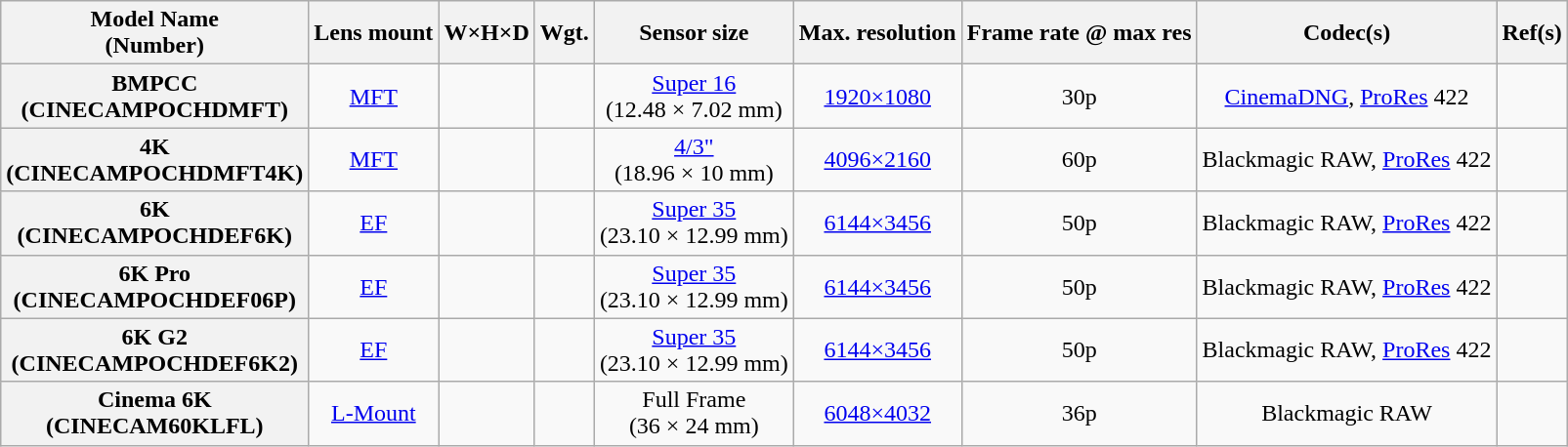<table class="wikitable sortable" style="font-size:100%;text-align:center;">
<tr>
<th>Model Name<br>(Number)</th>
<th>Lens mount</th>
<th>W×H×D</th>
<th>Wgt.</th>
<th>Sensor size</th>
<th>Max. resolution</th>
<th>Frame rate @ max res</th>
<th>Codec(s)</th>
<th class="unsortable">Ref(s)</th>
</tr>
<tr>
<th>BMPCC<br>(CINECAMPOCHDMFT)</th>
<td><a href='#'>MFT</a></td>
<td></td>
<td></td>
<td><a href='#'>Super 16</a><br>(12.48 × 7.02 mm)</td>
<td><a href='#'>1920×1080</a></td>
<td>30p</td>
<td><a href='#'>CinemaDNG</a>, <a href='#'>ProRes</a> 422</td>
<td></td>
</tr>
<tr>
<th>4K<br>(CINECAMPOCHDMFT4K)</th>
<td><a href='#'>MFT</a></td>
<td></td>
<td></td>
<td><a href='#'>4/3"</a><br>(18.96 × 10 mm)</td>
<td><a href='#'>4096×2160</a></td>
<td>60p</td>
<td>Blackmagic RAW, <a href='#'>ProRes</a> 422</td>
<td></td>
</tr>
<tr>
<th>6K<br>(CINECAMPOCHDEF6K)</th>
<td><a href='#'>EF</a></td>
<td></td>
<td></td>
<td><a href='#'>Super 35</a><br>(23.10 × 12.99 mm)</td>
<td><a href='#'>6144×3456</a></td>
<td>50p</td>
<td>Blackmagic RAW, <a href='#'>ProRes</a> 422</td>
<td></td>
</tr>
<tr>
<th>6K Pro<br>(CINECAMPOCHDEF06P)</th>
<td><a href='#'>EF</a></td>
<td></td>
<td></td>
<td><a href='#'>Super 35</a><br>(23.10 × 12.99 mm)</td>
<td><a href='#'>6144×3456</a></td>
<td>50p</td>
<td>Blackmagic RAW, <a href='#'>ProRes</a> 422</td>
<td></td>
</tr>
<tr>
<th>6K G2<br>(CINECAMPOCHDEF6K2)</th>
<td><a href='#'>EF</a></td>
<td></td>
<td></td>
<td><a href='#'>Super 35</a><br>(23.10 × 12.99 mm)</td>
<td><a href='#'>6144×3456</a></td>
<td>50p</td>
<td>Blackmagic RAW, <a href='#'>ProRes</a> 422</td>
<td></td>
</tr>
<tr>
<th>Cinema 6K<br>(CINECAM60KLFL)</th>
<td><a href='#'>L-Mount</a></td>
<td></td>
<td></td>
<td>Full Frame<br>(36 × 24 mm)</td>
<td><a href='#'>6048×4032</a></td>
<td>36p</td>
<td>Blackmagic RAW</td>
<td></td>
</tr>
</table>
